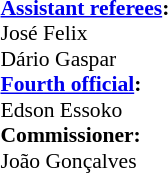<table width=50% style="font-size: 90%">
<tr>
<td><br><strong><a href='#'>Assistant referees</a>:</strong>
<br>José Felix
<br>Dário Gaspar<br><strong><a href='#'>Fourth official</a>:</strong>
<br>Edson Essoko<br><strong>Commissioner:</strong>
<br>João Gonçalves</td>
</tr>
</table>
